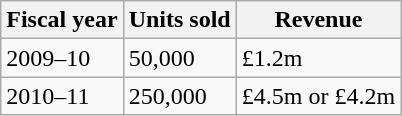<table class="wikitable">
<tr>
<th>Fiscal year</th>
<th>Units sold</th>
<th>Revenue</th>
</tr>
<tr>
<td>2009–10</td>
<td>50,000</td>
<td>£1.2m</td>
</tr>
<tr>
<td>2010–11</td>
<td>250,000</td>
<td>£4.5m or £4.2m</td>
</tr>
</table>
